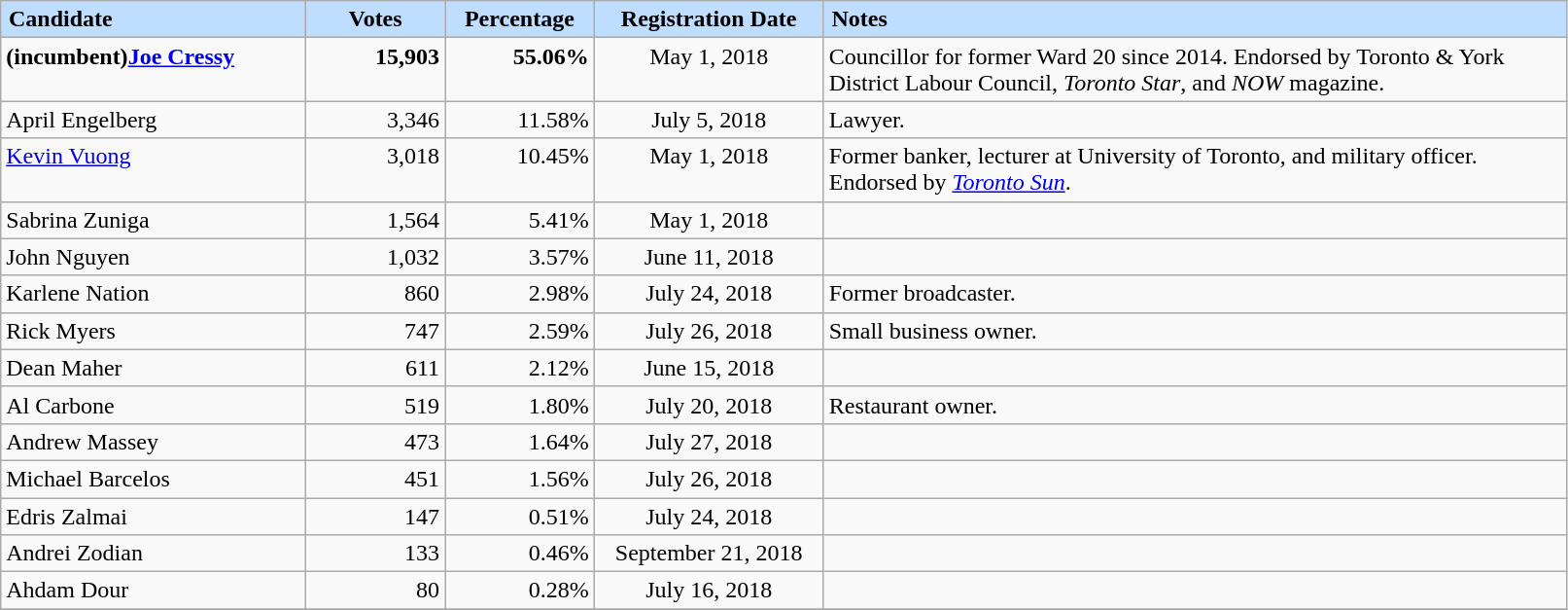<table class="sortable wikitable">
<tr>
<th scope="col" style="background-color:#bfdeff;width:200px;text-align:left;padding-left:5px;">Candidate</th>
<th scope="col" style="background-color:#bfdeff;width:88px;">Votes</th>
<th scope="col" style="background-color:#bfdeff;width:95px;">Percentage</th>
<th scope="col" style="background-color:#bfdeff;width:150px;">Registration Date</th>
<th scope="col" style="background-color:#bfdeff;width:500px;text-align:left;padding-left:5px;">Notes</th>
</tr>
<tr>
<td valign="top"><strong>(incumbent)<a href='#'>Joe Cressy</a></strong></td>
<td valign="top" align="right"><strong>15,903</strong></td>
<td valign="top" align="right"><strong> 55.06%</strong></td>
<td valign="top" align="center">May 1, 2018</td>
<td>Councillor for former Ward 20 since 2014. Endorsed by Toronto & York District Labour Council,  <em>Toronto Star</em>, and <em>NOW</em> magazine.</td>
</tr>
<tr>
<td valign="top">April Engelberg</td>
<td valign="top" align="right">3,346</td>
<td valign="top" align="right">11.58%</td>
<td valign="top" align="center">July 5, 2018</td>
<td>Lawyer.</td>
</tr>
<tr>
<td valign="top"><a href='#'>Kevin Vuong</a></td>
<td valign="top" align="right">3,018</td>
<td valign="top" align="right">10.45%</td>
<td valign="top" align="center">May 1, 2018</td>
<td>Former banker, lecturer at University of Toronto, and military officer. Endorsed by <em><a href='#'>Toronto Sun</a></em>.</td>
</tr>
<tr>
<td valign="top">Sabrina Zuniga</td>
<td valign="top" align="right">1,564</td>
<td valign="top" align="right">5.41%</td>
<td valign="top" align="center">May 1, 2018</td>
<td></td>
</tr>
<tr>
<td valign="top">John Nguyen</td>
<td valign="top" align="right">1,032</td>
<td valign="top" align="right">3.57%</td>
<td valign="top" align="center">June 11, 2018</td>
<td></td>
</tr>
<tr>
<td valign="top">Karlene Nation</td>
<td valign="top" align="right">860</td>
<td valign="top" align="right">2.98%</td>
<td valign="top" align="center">July 24, 2018</td>
<td>Former broadcaster.</td>
</tr>
<tr>
<td valign="top">Rick Myers</td>
<td valign="top" align="right">747</td>
<td valign="top" align="right">2.59%</td>
<td valign="top" align="center">July 26, 2018</td>
<td>Small business owner.</td>
</tr>
<tr>
<td valign="top">Dean Maher</td>
<td valign="top" align="right">611</td>
<td valign="top" align="right">2.12%</td>
<td valign="top" align="center">June 15, 2018</td>
<td></td>
</tr>
<tr>
<td valign="top">Al Carbone</td>
<td valign="top" align="right">519</td>
<td valign="top" align="right">1.80%</td>
<td valign="top" align="center">July 20, 2018</td>
<td>Restaurant owner.</td>
</tr>
<tr>
<td valign="top">Andrew Massey</td>
<td valign="top" align="right">473</td>
<td valign="top" align="right">1.64%</td>
<td valign="top" align="center">July 27, 2018</td>
<td></td>
</tr>
<tr>
<td valign="top">Michael Barcelos</td>
<td valign="top" align="right">451</td>
<td valign="top" align="right">1.56%</td>
<td valign="top" align="center">July 26, 2018</td>
<td></td>
</tr>
<tr>
<td valign="top">Edris Zalmai</td>
<td valign="top" align="right">147</td>
<td valign="top" align="right">0.51%</td>
<td valign="top" align="center">July 24, 2018</td>
<td></td>
</tr>
<tr>
<td valign="top">Andrei Zodian</td>
<td valign="top" align="right">133</td>
<td valign="top" align="right">0.46%</td>
<td valign="top" align="center">September 21, 2018</td>
<td></td>
</tr>
<tr>
<td valign="top">Ahdam Dour</td>
<td valign="top" align="right">80</td>
<td valign="top" align="right">0.28%</td>
<td valign="top" align="center">July 16, 2018</td>
<td></td>
</tr>
<tr>
</tr>
</table>
